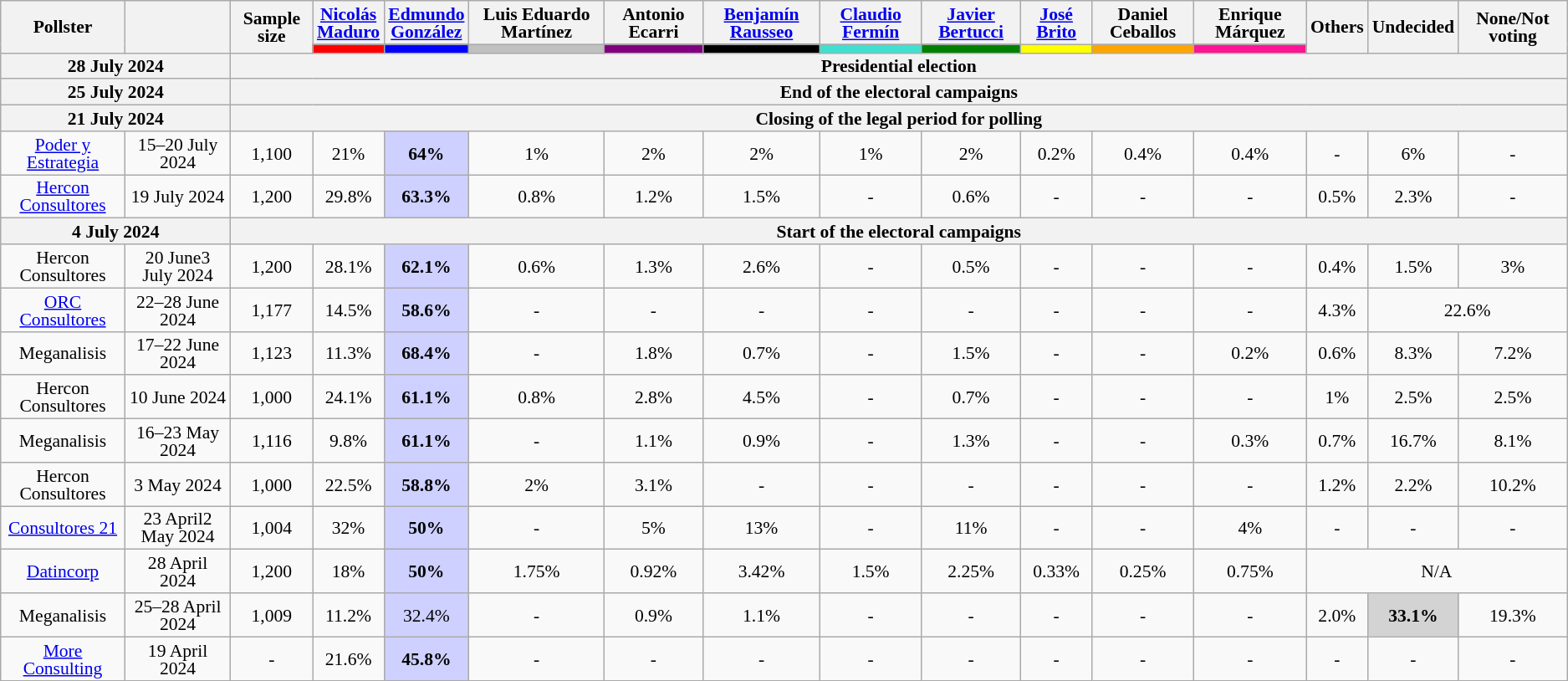<table class="wikitable sortable" style="text-align: center; line-height: 14px; font-size: 90%;">
<tr>
<th rowspan="2">Pollster</th>
<th rowspan="2"></th>
<th rowspan="2">Sample size</th>
<th><a href='#'>Nicolás<br>Maduro</a><br></th>
<th><a href='#'>Edmundo<br>González</a><br></th>
<th>Luis Eduardo Martínez<br></th>
<th>Antonio Ecarri<br></th>
<th><a href='#'>Benjamín Rausseo</a><br></th>
<th><a href='#'>Claudio Fermín</a><br></th>
<th><a href='#'>Javier Bertucci</a><br></th>
<th><a href='#'>José Brito</a><br></th>
<th>Daniel Ceballos<br></th>
<th>Enrique Márquez<br></th>
<th rowspan="2">Others</th>
<th rowspan="2">Undecided</th>
<th rowspan="2">None/Not voting</th>
</tr>
<tr class="sorttop">
<th style="background:red;"></th>
<th style="background:blue;"></th>
<th style="background:silver;"></th>
<th style="background:purple;"></th>
<th style="background:black;"></th>
<th style="background:turquoise;"></th>
<th style="background:green;"></th>
<th style="background:yellow;"></th>
<th style="background:orange;"></th>
<th style="background:deeppink;"></th>
</tr>
<tr>
<th colspan="2"><strong>28 July 2024</strong></th>
<th colspan="17"><strong>Presidential election</strong></th>
</tr>
<tr>
<th colspan="2"><strong>25 July 2024</strong></th>
<th colspan="17"><strong>End of the electoral campaigns</strong></th>
</tr>
<tr>
<th colspan="2"><strong>21 July 2024</strong></th>
<th colspan="17"><strong>Closing of the legal period for polling</strong></th>
</tr>
<tr>
<td><a href='#'>Poder y Estrategia</a></td>
<td>15–20 July 2024</td>
<td>1,100</td>
<td>21%</td>
<td style="background:#CED0FF;"><strong>64%</strong></td>
<td>1%</td>
<td>2%</td>
<td>2%</td>
<td>1%</td>
<td>2%</td>
<td>0.2%</td>
<td>0.4%</td>
<td>0.4%</td>
<td>-</td>
<td>6%</td>
<td>-</td>
</tr>
<tr>
<td><a href='#'>Hercon Consultores</a></td>
<td>19 July 2024</td>
<td>1,200</td>
<td>29.8%</td>
<td style="background:#CED0FF;"><strong>63.3%</strong></td>
<td>0.8%</td>
<td>1.2%</td>
<td>1.5%</td>
<td>-</td>
<td>0.6%</td>
<td>-</td>
<td>-</td>
<td>-</td>
<td>0.5%</td>
<td>2.3%</td>
<td>-</td>
</tr>
<tr>
<th colspan="2"><strong>4 July 2024</strong></th>
<th colspan="17"><strong>Start of the electoral campaigns</strong></th>
</tr>
<tr>
<td>Hercon Consultores</td>
<td>20 June3 July 2024</td>
<td>1,200</td>
<td>28.1%</td>
<td style="background:#CED0FF;"><strong>62.1%</strong></td>
<td>0.6%</td>
<td>1.3%</td>
<td>2.6%</td>
<td>-</td>
<td>0.5%</td>
<td>-</td>
<td>-</td>
<td>-</td>
<td>0.4%</td>
<td>1.5%</td>
<td>3%</td>
</tr>
<tr>
<td><a href='#'>ORC Consultores</a></td>
<td>22–28 June 2024</td>
<td>1,177</td>
<td>14.5%</td>
<td style="background:#CED0FF;"><strong>58.6%</strong></td>
<td>-</td>
<td>-</td>
<td>-</td>
<td>-</td>
<td>-</td>
<td>-</td>
<td>-</td>
<td>-</td>
<td>4.3%</td>
<td colspan="2">22.6%</td>
</tr>
<tr>
<td>Meganalisis</td>
<td>17–22 June 2024</td>
<td>1,123</td>
<td>11.3%</td>
<td style="background:#CED0FF;"><strong>68.4%</strong></td>
<td>-</td>
<td>1.8%</td>
<td>0.7%</td>
<td>-</td>
<td>1.5%</td>
<td>-</td>
<td>-</td>
<td>0.2%</td>
<td>0.6%</td>
<td>8.3%</td>
<td>7.2%</td>
</tr>
<tr>
<td>Hercon Consultores</td>
<td>10 June 2024</td>
<td>1,000</td>
<td>24.1%</td>
<td style="background:#CED0FF;"><strong>61.1%</strong></td>
<td>0.8%</td>
<td>2.8%</td>
<td>4.5%</td>
<td>-</td>
<td>0.7%</td>
<td>-</td>
<td>-</td>
<td>-</td>
<td>1%</td>
<td>2.5%</td>
<td>2.5%</td>
</tr>
<tr>
<td>Meganalisis</td>
<td>16–23 May 2024</td>
<td>1,116</td>
<td>9.8%</td>
<td style="background:#CED0FF;"><strong>61.1%</strong></td>
<td>-</td>
<td>1.1%</td>
<td>0.9%</td>
<td>-</td>
<td>1.3%</td>
<td>-</td>
<td>-</td>
<td>0.3%</td>
<td>0.7%</td>
<td>16.7%</td>
<td>8.1%</td>
</tr>
<tr>
<td>Hercon Consultores</td>
<td>3 May 2024</td>
<td>1,000</td>
<td>22.5%</td>
<td style="background:#CED0FF;"><strong>58.8%</strong></td>
<td>2%</td>
<td>3.1%</td>
<td>-</td>
<td>-</td>
<td>-</td>
<td>-</td>
<td>-</td>
<td>-</td>
<td>1.2%</td>
<td>2.2%</td>
<td>10.2%</td>
</tr>
<tr>
<td><a href='#'>Consultores 21</a></td>
<td>23 April2 May 2024</td>
<td>1,004</td>
<td>32%</td>
<td style="background:#CED0FF;"><strong>50%</strong></td>
<td>-</td>
<td>5%</td>
<td>13%</td>
<td>-</td>
<td>11%</td>
<td>-</td>
<td>-</td>
<td>4%</td>
<td>-</td>
<td>-</td>
<td>-</td>
</tr>
<tr>
<td><a href='#'>Datincorp</a></td>
<td>28 April 2024</td>
<td>1,200</td>
<td>18%</td>
<td style="background:#CED0FF;"><strong>50%</strong></td>
<td>1.75%</td>
<td>0.92%</td>
<td>3.42%</td>
<td>1.5%</td>
<td>2.25%</td>
<td>0.33%</td>
<td>0.25%</td>
<td>0.75%</td>
<td colspan="3">N/A</td>
</tr>
<tr>
<td>Meganalisis</td>
<td>25–28 April 2024</td>
<td>1,009</td>
<td>11.2%</td>
<td style="background:#CED0FF;">32.4%</td>
<td>-</td>
<td>0.9%</td>
<td>1.1%</td>
<td>-</td>
<td>-</td>
<td>-</td>
<td>-</td>
<td>-</td>
<td>2.0%</td>
<td bgcolor="lightgrey"><strong>33.1%</strong></td>
<td>19.3%</td>
</tr>
<tr>
<td><a href='#'>More Consulting</a></td>
<td>19 April 2024</td>
<td>-</td>
<td>21.6%</td>
<td style="background:#CED0FF;"><strong>45.8%</strong></td>
<td>-</td>
<td>-</td>
<td>-</td>
<td>-</td>
<td>-</td>
<td>-</td>
<td>-</td>
<td>-</td>
<td>-</td>
<td>-</td>
<td>-</td>
</tr>
</table>
